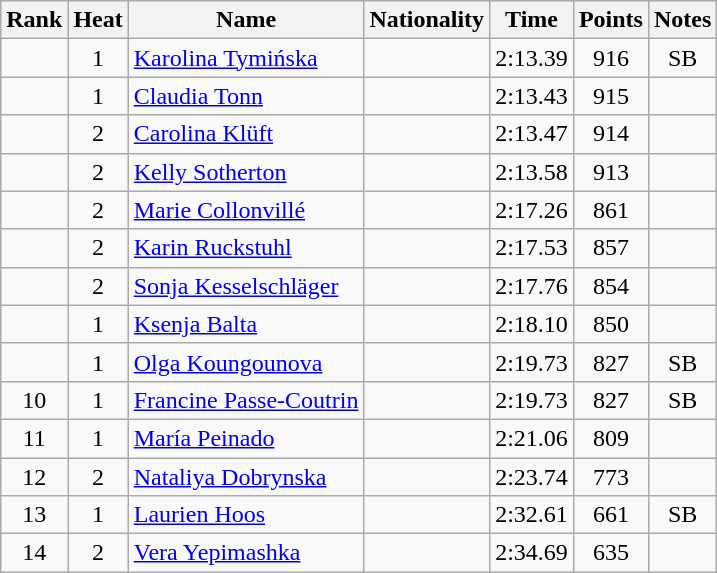<table class="wikitable sortable" style="text-align:center">
<tr>
<th>Rank</th>
<th>Heat</th>
<th>Name</th>
<th>Nationality</th>
<th>Time</th>
<th>Points</th>
<th>Notes</th>
</tr>
<tr>
<td></td>
<td>1</td>
<td align="left"><a href='#'>Karolina Tymińska</a></td>
<td align=left></td>
<td>2:13.39</td>
<td>916</td>
<td>SB</td>
</tr>
<tr>
<td></td>
<td>1</td>
<td align="left"><a href='#'>Claudia Tonn</a></td>
<td align=left></td>
<td>2:13.43</td>
<td>915</td>
<td></td>
</tr>
<tr>
<td></td>
<td>2</td>
<td align="left"><a href='#'>Carolina Klüft</a></td>
<td align=left></td>
<td>2:13.47</td>
<td>914</td>
<td></td>
</tr>
<tr>
<td></td>
<td>2</td>
<td align="left"><a href='#'>Kelly Sotherton</a></td>
<td align=left></td>
<td>2:13.58</td>
<td>913</td>
<td></td>
</tr>
<tr>
<td></td>
<td>2</td>
<td align="left"><a href='#'>Marie Collonvillé</a></td>
<td align=left></td>
<td>2:17.26</td>
<td>861</td>
<td></td>
</tr>
<tr>
<td></td>
<td>2</td>
<td align="left"><a href='#'>Karin Ruckstuhl</a></td>
<td align=left></td>
<td>2:17.53</td>
<td>857</td>
<td></td>
</tr>
<tr>
<td></td>
<td>2</td>
<td align="left"><a href='#'>Sonja Kesselschläger</a></td>
<td align=left></td>
<td>2:17.76</td>
<td>854</td>
<td></td>
</tr>
<tr>
<td></td>
<td>1</td>
<td align="left"><a href='#'>Ksenja Balta</a></td>
<td align=left></td>
<td>2:18.10</td>
<td>850</td>
<td></td>
</tr>
<tr>
<td></td>
<td>1</td>
<td align="left"><a href='#'>Olga Koungounova</a></td>
<td align=left></td>
<td>2:19.73</td>
<td>827</td>
<td>SB</td>
</tr>
<tr>
<td>10</td>
<td>1</td>
<td align="left"><a href='#'>Francine Passe-Coutrin</a></td>
<td align=left></td>
<td>2:19.73</td>
<td>827</td>
<td>SB</td>
</tr>
<tr>
<td>11</td>
<td>1</td>
<td align="left"><a href='#'>María Peinado</a></td>
<td align=left></td>
<td>2:21.06</td>
<td>809</td>
<td></td>
</tr>
<tr>
<td>12</td>
<td>2</td>
<td align="left"><a href='#'>Nataliya Dobrynska</a></td>
<td align=left></td>
<td>2:23.74</td>
<td>773</td>
<td></td>
</tr>
<tr>
<td>13</td>
<td>1</td>
<td align="left"><a href='#'>Laurien Hoos</a></td>
<td align=left></td>
<td>2:32.61</td>
<td>661</td>
<td>SB</td>
</tr>
<tr>
<td>14</td>
<td>2</td>
<td align="left"><a href='#'>Vera Yepimashka</a></td>
<td align=left></td>
<td>2:34.69</td>
<td>635</td>
<td></td>
</tr>
</table>
